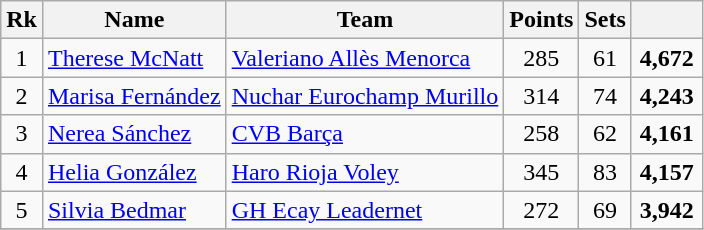<table class="wikitable" style="text-align: center;">
<tr>
<th>Rk</th>
<th>Name</th>
<th>Team</th>
<th>Points</th>
<th>Sets</th>
<th width=40></th>
</tr>
<tr>
<td>1</td>
<td align="left"> <a href='#'>Therese McNatt</a></td>
<td align="left"><a href='#'>Valeriano Allès Menorca</a></td>
<td>285</td>
<td>61</td>
<td><strong>4,672</strong></td>
</tr>
<tr>
<td>2</td>
<td align="left"> <a href='#'>Marisa Fernández</a></td>
<td align="left"><a href='#'>Nuchar Eurochamp Murillo</a></td>
<td>314</td>
<td>74</td>
<td><strong>4,243</strong></td>
</tr>
<tr>
<td>3</td>
<td align="left"> <a href='#'>Nerea Sánchez</a></td>
<td align="left"><a href='#'>CVB Barça</a></td>
<td>258</td>
<td>62</td>
<td><strong>4,161</strong></td>
</tr>
<tr>
<td>4</td>
<td align="left"> <a href='#'>Helia González</a></td>
<td align="left"><a href='#'>Haro Rioja Voley</a></td>
<td>345</td>
<td>83</td>
<td><strong>4,157</strong></td>
</tr>
<tr>
<td>5</td>
<td align="left"> <a href='#'>Silvia Bedmar</a></td>
<td align="left"><a href='#'>GH Ecay Leadernet</a></td>
<td>272</td>
<td>69</td>
<td><strong>3,942</strong></td>
</tr>
<tr>
</tr>
</table>
